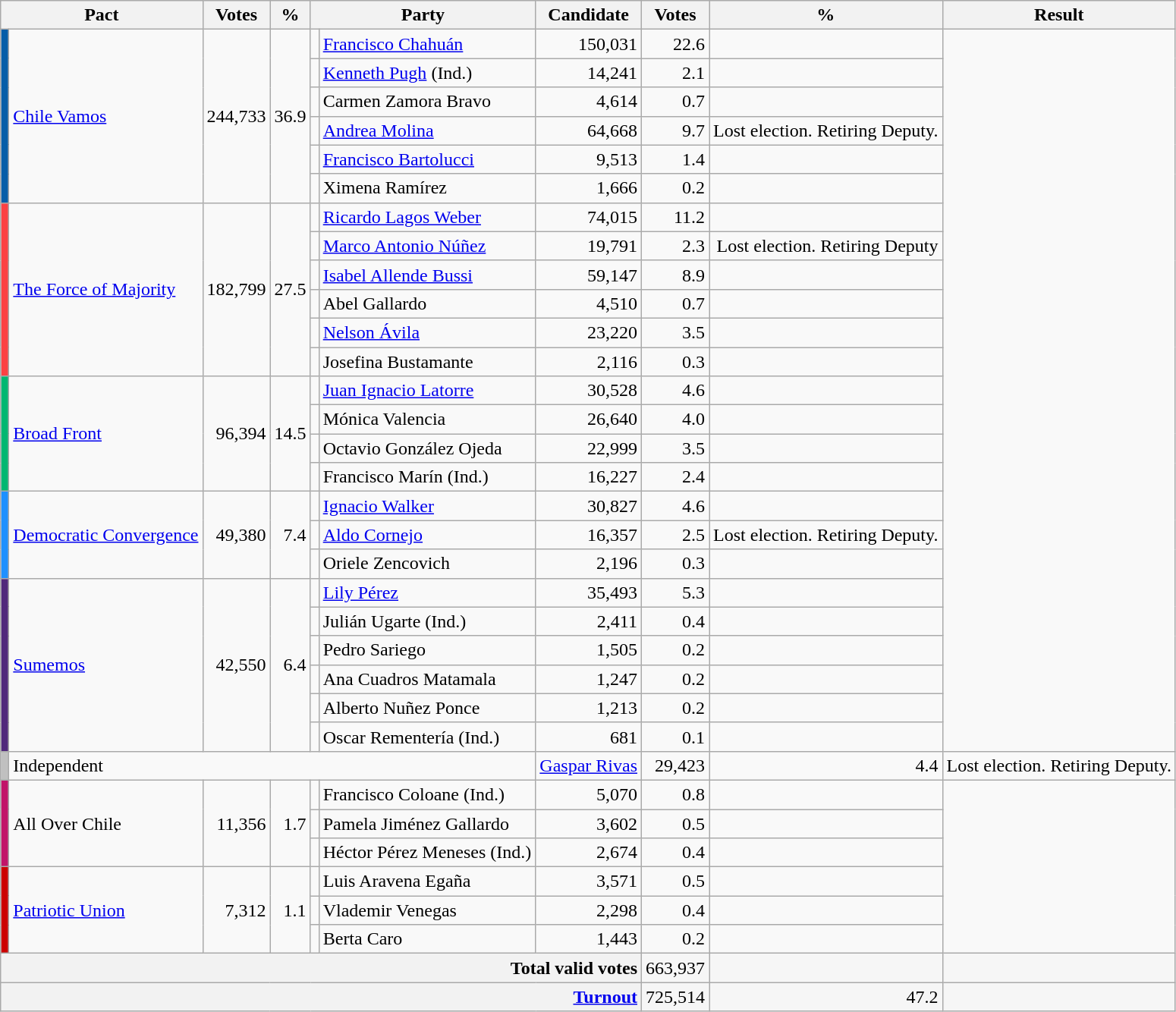<table class=wikitable style="text-align: right;">
<tr>
<th scope="col" colspan="2">Pact</th>
<th scope="col">Votes</th>
<th scope="col">%</th>
<th scope="col" colspan="2">Party</th>
<th scope="col">Candidate</th>
<th scope="col">Votes</th>
<th scope="col">%</th>
<th scope="col">Result</th>
</tr>
<tr>
<td rowspan=6 bgcolor=#065DA8></td>
<td rowspan=6 align=left><a href='#'>Chile Vamos</a></td>
<td rowspan=6>244,733</td>
<td rowspan=6>36.9</td>
<td></td>
<td align=left><a href='#'>Francisco Chahuán</a></td>
<td>150,031</td>
<td>22.6</td>
<td></td>
</tr>
<tr>
<td></td>
<td align=left><a href='#'>Kenneth Pugh</a> (Ind.)</td>
<td>14,241</td>
<td>2.1</td>
<td></td>
</tr>
<tr>
<td></td>
<td align=left>Carmen Zamora Bravo</td>
<td>4,614</td>
<td>0.7</td>
<td></td>
</tr>
<tr>
<td></td>
<td align=left><a href='#'>Andrea Molina</a></td>
<td>64,668</td>
<td>9.7</td>
<td>Lost election. Retiring Deputy.</td>
</tr>
<tr>
<td></td>
<td align=left><a href='#'>Francisco Bartolucci</a></td>
<td>9,513</td>
<td>1.4</td>
<td></td>
</tr>
<tr>
<td></td>
<td align=left>Ximena Ramírez</td>
<td>1,666</td>
<td>0.2</td>
<td></td>
</tr>
<tr>
<td rowspan=6 bgcolor=#fc4143></td>
<td rowspan=6 align=left><a href='#'>The Force of Majority</a></td>
<td rowspan=6>182,799</td>
<td rowspan=6>27.5</td>
<td></td>
<td align=left><a href='#'>Ricardo Lagos Weber</a></td>
<td>74,015</td>
<td>11.2</td>
<td></td>
</tr>
<tr>
<td></td>
<td align=left><a href='#'>Marco Antonio Núñez</a></td>
<td>19,791</td>
<td>2.3</td>
<td>Lost election. Retiring Deputy</td>
</tr>
<tr>
<td></td>
<td align=left><a href='#'>Isabel Allende Bussi</a></td>
<td>59,147</td>
<td>8.9</td>
<td></td>
</tr>
<tr>
<td></td>
<td align=left>Abel Gallardo</td>
<td>4,510</td>
<td>0.7</td>
<td></td>
</tr>
<tr>
<td></td>
<td align=left><a href='#'>Nelson Ávila</a></td>
<td>23,220</td>
<td>3.5</td>
<td></td>
</tr>
<tr>
<td></td>
<td align=left>Josefina Bustamante</td>
<td>2,116</td>
<td>0.3</td>
<td></td>
</tr>
<tr>
<td rowspan=4 bgcolor=#00B771></td>
<td align=left rowspan=4><a href='#'>Broad Front</a></td>
<td rowspan=4>96,394</td>
<td rowspan=4>14.5</td>
<td></td>
<td align=left><a href='#'>Juan Ignacio Latorre</a></td>
<td>30,528</td>
<td>4.6</td>
<td></td>
</tr>
<tr>
<td></td>
<td align=left>Mónica Valencia</td>
<td>26,640</td>
<td>4.0</td>
<td></td>
</tr>
<tr>
<td></td>
<td align=left>Octavio González Ojeda</td>
<td>22,999</td>
<td>3.5</td>
<td></td>
</tr>
<tr>
<td></td>
<td align=left>Francisco Marín (Ind.)</td>
<td>16,227</td>
<td>2.4</td>
<td></td>
</tr>
<tr>
<td rowspan=3 bgcolor=dodgerblue></td>
<td rowspan=3 align=left><a href='#'>Democratic Convergence</a></td>
<td rowspan=3>49,380</td>
<td rowspan=3>7.4</td>
<td></td>
<td align=left><a href='#'>Ignacio Walker</a></td>
<td>30,827</td>
<td>4.6</td>
<td></td>
</tr>
<tr>
<td></td>
<td align=left><a href='#'>Aldo Cornejo</a></td>
<td>16,357</td>
<td>2.5</td>
<td>Lost election. Retiring Deputy.</td>
</tr>
<tr>
<td></td>
<td align=left>Oriele Zencovich</td>
<td>2,196</td>
<td>0.3</td>
<td></td>
</tr>
<tr>
<td rowspan=6 bgcolor=#51297B></td>
<td rowspan=6 align=left><a href='#'>Sumemos</a></td>
<td rowspan=6>42,550</td>
<td rowspan=6>6.4</td>
<td></td>
<td align=left><a href='#'>Lily Pérez</a></td>
<td>35,493</td>
<td>5.3</td>
<td></td>
</tr>
<tr>
<td></td>
<td align=left>Julián Ugarte (Ind.)</td>
<td>2,411</td>
<td>0.4</td>
<td></td>
</tr>
<tr>
<td></td>
<td align=left>Pedro Sariego</td>
<td>1,505</td>
<td>0.2</td>
<td></td>
</tr>
<tr>
<td></td>
<td align=left>Ana Cuadros Matamala</td>
<td>1,247</td>
<td>0.2</td>
<td></td>
</tr>
<tr>
<td></td>
<td align=left>Alberto Nuñez Ponce</td>
<td>1,213</td>
<td>0.2</td>
<td></td>
</tr>
<tr>
<td></td>
<td align=left>Oscar Rementería (Ind.)</td>
<td>681</td>
<td>0.1</td>
<td></td>
</tr>
<tr>
<td bgcolor=silver></td>
<td align=left colspan=5>Independent</td>
<td align=left><a href='#'>Gaspar Rivas</a></td>
<td>29,423</td>
<td>4.4</td>
<td>Lost election. Retiring Deputy.</td>
</tr>
<tr>
<td rowspan=3 bgcolor=#c11469></td>
<td rowspan=3 align=left>All Over Chile</td>
<td rowspan=3>11,356</td>
<td rowspan=3>1.7</td>
<td></td>
<td align=left>Francisco Coloane (Ind.)</td>
<td>5,070</td>
<td>0.8</td>
<td></td>
</tr>
<tr>
<td></td>
<td align=left>Pamela Jiménez Gallardo</td>
<td>3,602</td>
<td>0.5</td>
<td></td>
</tr>
<tr>
<td></td>
<td align=left>Héctor Pérez Meneses (Ind.)</td>
<td>2,674</td>
<td>0.4</td>
<td></td>
</tr>
<tr>
<td rowspan=3 bgcolor=#c00></td>
<td rowspan=3 align=left><a href='#'>Patriotic Union</a></td>
<td rowspan=3>7,312</td>
<td rowspan=3>1.1</td>
<td></td>
<td align=left>Luis Aravena Egaña</td>
<td>3,571</td>
<td>0.5</td>
<td></td>
</tr>
<tr>
<td></td>
<td align=left>Vlademir Venegas</td>
<td>2,298</td>
<td>0.4</td>
<td></td>
</tr>
<tr>
<td></td>
<td align=left>Berta Caro</td>
<td>1,443</td>
<td>0.2</td>
<td></td>
</tr>
<tr style="background-color:#F6F6F6">
<th colspan="7" style="text-align:right;">Total valid votes</th>
<td style="text-align:right;">663,937</td>
<td style="text-align:right;"></td>
<td style="text-align:right;"></td>
</tr>
<tr style="background-color:#F6F6F6">
<th colspan="7" style="text-align:right;"><a href='#'>Turnout</a></th>
<td style="text-align:right;">725,514</td>
<td style="text-align:right;">47.2</td>
<td style="text-align:right;"></td>
</tr>
</table>
